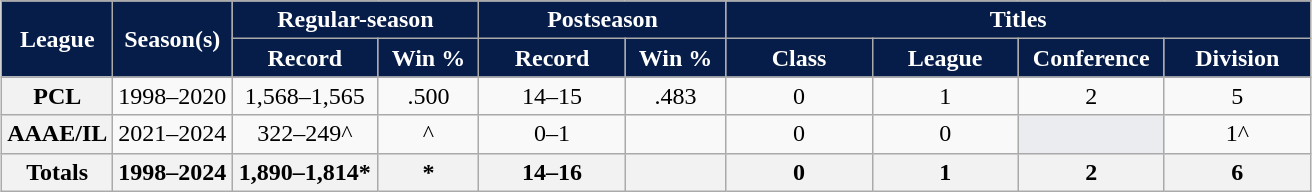<table class="wikitable plainrowheaders" style="margin: 1em auto 1em auto; text-align: center;">
<tr>
<th scope="col" rowspan="2" style="text-align: center; background:#071d49; color:#ffffff">League</th>
<th scope="col" rowspan="2" style="text-align: center; background:#071d49; color:#ffffff">Season(s)</th>
<th scope="col" colspan="2" style="text-align: center; background:#071d49; color:#ffffff">Regular-season</th>
<th scope="col" colspan="2" style="text-align: center; background:#071d49; color:#ffffff">Postseason</th>
<th scope="col" colspan="4" style="text-align: center; background:#071d49; color:#ffffff">Titles</th>
</tr>
<tr>
<th scope="col" width="90px" style="text-align: center; background:#071d49; color:#ffffff">Record</th>
<th scope="col" width="60px" style="text-align: center; background:#071d49; color:#ffffff">Win %</th>
<th scope="col" width="90px" style="text-align: center; background:#071d49; color:#ffffff">Record</th>
<th scope="col" width="60px" style="text-align: center; background:#071d49; color:#ffffff">Win %</th>
<th scope="col" width="90px" style="text-align: center; background:#071d49; color:#ffffff">Class</th>
<th scope="col" width="90px" style="text-align: center; background:#071d49; color:#ffffff">League</th>
<th scope="col" width="90px" style="text-align: center; background:#071d49; color:#ffffff">Conference</th>
<th scope="col" width="90px" style="text-align: center; background:#071d49; color:#ffffff">Division</th>
</tr>
<tr>
<th scope="row" style=text-align:center>PCL</th>
<td>1998–2020</td>
<td>1,568–1,565</td>
<td>.500</td>
<td>14–15</td>
<td>.483</td>
<td>0</td>
<td>1</td>
<td>2</td>
<td>5</td>
</tr>
<tr>
<th scope="row" style=text-align:center>AAAE/IL</th>
<td>2021–2024</td>
<td>322–249^</td>
<td>^</td>
<td>0–1</td>
<td></td>
<td>0</td>
<td>0</td>
<td style="background:#EAECF0;"></td>
<td>1^</td>
</tr>
<tr>
<th scope="row" style="text-align: center"><strong>Totals</strong></th>
<th>1998–2024</th>
<th>1,890–1,814*</th>
<th>*</th>
<th>14–16</th>
<th></th>
<th>0</th>
<th>1</th>
<th>2</th>
<th>6</th>
</tr>
</table>
